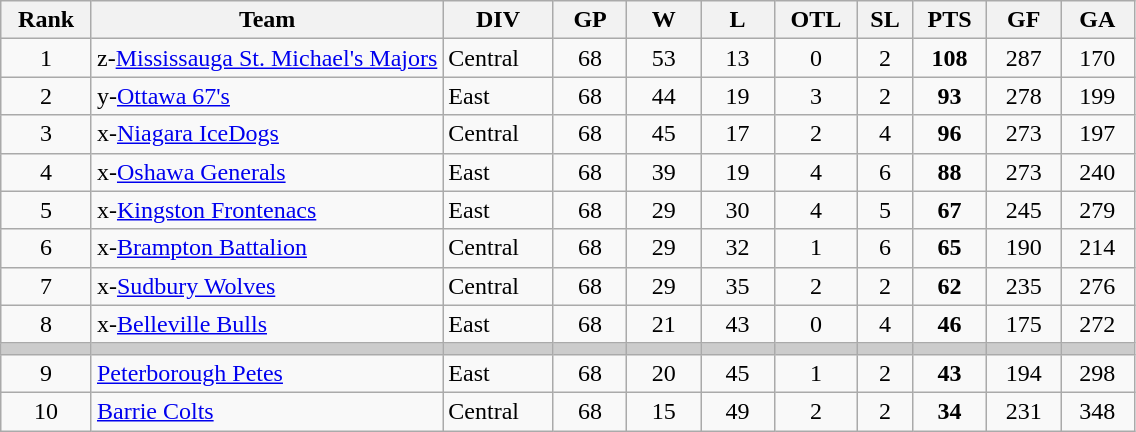<table class="wikitable sortable" style="text-align:center">
<tr>
<th>Rank</th>
<th width="31%">Team</th>
<th>DIV</th>
<th width="6.5%">GP</th>
<th width="6.5%">W</th>
<th width="6.5%">L</th>
<th>OTL</th>
<th>SL</th>
<th>PTS</th>
<th width="6.5%">GF</th>
<th width="6.5%">GA</th>
</tr>
<tr>
<td>1</td>
<td align=left>z-<a href='#'>Mississauga St. Michael's Majors</a></td>
<td align=left>Central</td>
<td>68</td>
<td>53</td>
<td>13</td>
<td>0</td>
<td>2</td>
<td><strong>108</strong></td>
<td>287</td>
<td>170</td>
</tr>
<tr>
<td>2</td>
<td align=left>y-<a href='#'>Ottawa 67's</a></td>
<td align=left>East</td>
<td>68</td>
<td>44</td>
<td>19</td>
<td>3</td>
<td>2</td>
<td><strong>93</strong></td>
<td>278</td>
<td>199</td>
</tr>
<tr>
<td>3</td>
<td align=left>x-<a href='#'>Niagara IceDogs</a></td>
<td align=left>Central</td>
<td>68</td>
<td>45</td>
<td>17</td>
<td>2</td>
<td>4</td>
<td><strong>96</strong></td>
<td>273</td>
<td>197</td>
</tr>
<tr>
<td>4</td>
<td align=left>x-<a href='#'>Oshawa Generals</a></td>
<td align=left>East</td>
<td>68</td>
<td>39</td>
<td>19</td>
<td>4</td>
<td>6</td>
<td><strong>88</strong></td>
<td>273</td>
<td>240</td>
</tr>
<tr>
<td>5</td>
<td align=left>x-<a href='#'>Kingston Frontenacs</a></td>
<td align=left>East</td>
<td>68</td>
<td>29</td>
<td>30</td>
<td>4</td>
<td>5</td>
<td><strong>67</strong></td>
<td>245</td>
<td>279</td>
</tr>
<tr>
<td>6</td>
<td align=left>x-<a href='#'>Brampton Battalion</a></td>
<td align=left>Central</td>
<td>68</td>
<td>29</td>
<td>32</td>
<td>1</td>
<td>6</td>
<td><strong>65</strong></td>
<td>190</td>
<td>214</td>
</tr>
<tr>
<td>7</td>
<td align=left>x-<a href='#'>Sudbury Wolves</a></td>
<td align=left>Central</td>
<td>68</td>
<td>29</td>
<td>35</td>
<td>2</td>
<td>2</td>
<td><strong>62</strong></td>
<td>235</td>
<td>276</td>
</tr>
<tr>
<td>8</td>
<td align=left>x-<a href='#'>Belleville Bulls</a></td>
<td align=left>East</td>
<td>68</td>
<td>21</td>
<td>43</td>
<td>0</td>
<td>4</td>
<td><strong>46</strong></td>
<td>175</td>
<td>272</td>
</tr>
<tr style="background-color:#cccccc;">
<td></td>
<td></td>
<td></td>
<td></td>
<td></td>
<td></td>
<td></td>
<td></td>
<td></td>
<td></td>
<td></td>
</tr>
<tr>
<td>9</td>
<td align=left><a href='#'>Peterborough Petes</a></td>
<td align=left>East</td>
<td>68</td>
<td>20</td>
<td>45</td>
<td>1</td>
<td>2</td>
<td><strong>43</strong></td>
<td>194</td>
<td>298</td>
</tr>
<tr>
<td>10</td>
<td align=left><a href='#'>Barrie Colts</a></td>
<td align=left>Central</td>
<td>68</td>
<td>15</td>
<td>49</td>
<td>2</td>
<td>2</td>
<td><strong>34</strong></td>
<td>231</td>
<td>348</td>
</tr>
</table>
